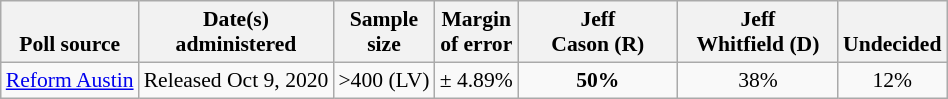<table class="wikitable" style="font-size:90%;text-align:center;">
<tr valign=bottom>
<th>Poll source</th>
<th>Date(s)<br>administered</th>
<th>Sample<br>size</th>
<th>Margin<br>of error</th>
<th style="width:100px;">Jeff<br>Cason (R)</th>
<th style="width:100px;">Jeff<br>Whitfield (D)</th>
<th>Undecided</th>
</tr>
<tr>
<td style="text-align:left;"><a href='#'>Reform Austin</a></td>
<td>Released Oct 9, 2020</td>
<td>>400 (LV)</td>
<td>± 4.89%</td>
<td><strong>50%</strong></td>
<td>38%</td>
<td>12%</td>
</tr>
</table>
